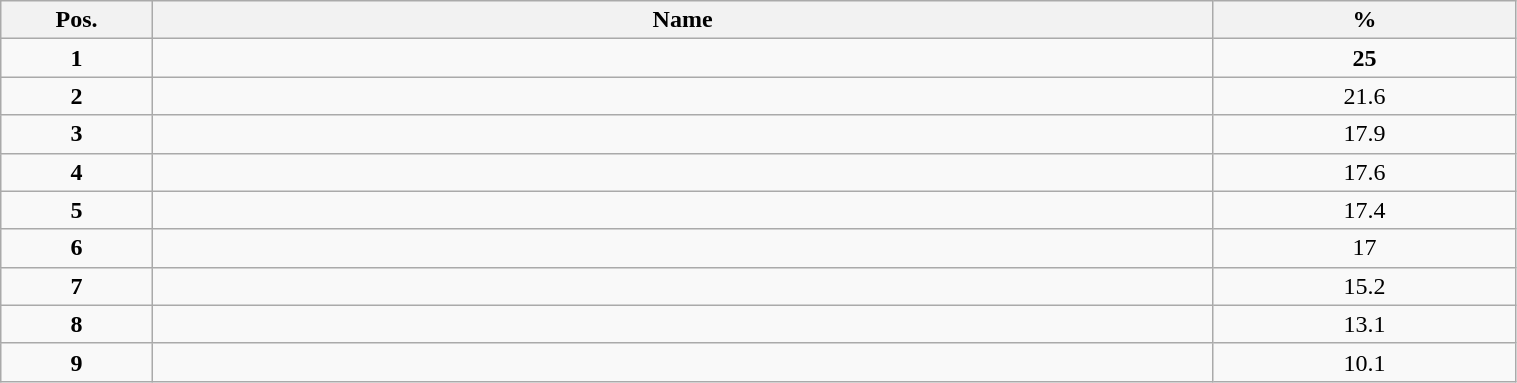<table class="wikitable" style="width:80%;">
<tr>
<th style="width:10%;">Pos.</th>
<th style="width:70%;">Name</th>
<th style="width:20%;">%</th>
</tr>
<tr>
<td align=center><strong>1</strong></td>
<td><strong></strong></td>
<td align=center><strong>25</strong></td>
</tr>
<tr>
<td align=center><strong>2</strong></td>
<td></td>
<td align=center>21.6</td>
</tr>
<tr>
<td align=center><strong>3</strong></td>
<td></td>
<td align=center>17.9</td>
</tr>
<tr>
<td align=center><strong>4</strong></td>
<td></td>
<td align=center>17.6</td>
</tr>
<tr>
<td align=center><strong>5</strong></td>
<td></td>
<td align=center>17.4</td>
</tr>
<tr>
<td align=center><strong>6</strong></td>
<td></td>
<td align=center>17</td>
</tr>
<tr>
<td align=center><strong>7</strong></td>
<td></td>
<td align=center>15.2</td>
</tr>
<tr>
<td align=center><strong>8</strong></td>
<td></td>
<td align=center>13.1</td>
</tr>
<tr>
<td align=center><strong>9</strong></td>
<td></td>
<td align=center>10.1</td>
</tr>
</table>
